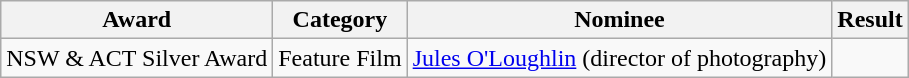<table class="wikitable sortable">
<tr>
<th>Award</th>
<th>Category</th>
<th>Nominee</th>
<th>Result</th>
</tr>
<tr>
<td>NSW & ACT Silver Award</td>
<td>Feature Film</td>
<td><a href='#'>Jules O'Loughlin</a> (director of photography)</td>
<td></td>
</tr>
</table>
